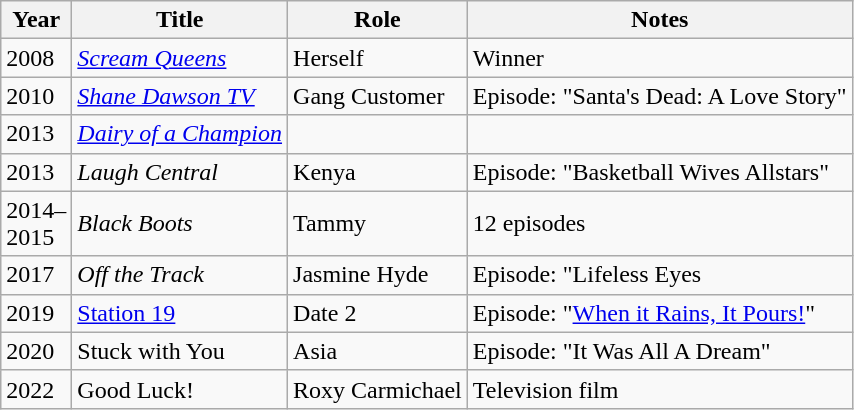<table class="wikitable sortable">
<tr>
<th scope="col">Year</th>
<th scope="col">Title</th>
<th scope="col">Role</th>
<th scope="col" class="unsortable">Notes</th>
</tr>
<tr>
<td>2008</td>
<td><em><a href='#'>Scream Queens</a></em></td>
<td>Herself</td>
<td>Winner</td>
</tr>
<tr>
<td>2010</td>
<td><em><a href='#'>Shane Dawson TV</a></em></td>
<td>Gang Customer</td>
<td>Episode: "Santa's Dead: A Love Story"</td>
</tr>
<tr>
<td>2013</td>
<td><em><a href='#'>Dairy of a Champion</a></em></td>
<td></td>
<td></td>
</tr>
<tr>
<td>2013</td>
<td><em>Laugh Central</em></td>
<td>Kenya</td>
<td>Episode: "Basketball Wives Allstars"</td>
</tr>
<tr>
<td>2014–<br>2015</td>
<td><em>Black Boots</em></td>
<td>Tammy</td>
<td>12 episodes</td>
</tr>
<tr>
<td>2017</td>
<td><em>Off the Track</em></td>
<td>Jasmine Hyde</td>
<td>Episode: "Lifeless Eyes<em></td>
</tr>
<tr>
<td>2019</td>
<td></em><a href='#'>Station 19</a><em></td>
<td>Date 2</td>
<td>Episode: "<a href='#'>When it Rains, It Pours!</a>"</td>
</tr>
<tr>
<td>2020</td>
<td></em>Stuck with You<em></td>
<td>Asia</td>
<td>Episode: "It Was All A Dream"</td>
</tr>
<tr>
<td>2022</td>
<td></em>Good Luck!<em></td>
<td>Roxy Carmichael</td>
<td>Television film</td>
</tr>
</table>
